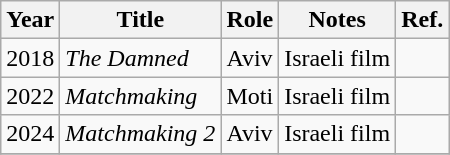<table class="wikitable">
<tr>
<th>Year</th>
<th>Title</th>
<th>Role</th>
<th>Notes</th>
<th>Ref.</th>
</tr>
<tr>
<td>2018</td>
<td><em>The Damned</em></td>
<td>Aviv</td>
<td>Israeli film</td>
<td></td>
</tr>
<tr>
<td>2022</td>
<td><em>Matchmaking</em></td>
<td>Moti</td>
<td>Israeli film</td>
<td></td>
</tr>
<tr>
<td>2024</td>
<td><em>Matchmaking 2</em></td>
<td>Aviv</td>
<td>Israeli film</td>
<td></td>
</tr>
<tr>
</tr>
</table>
